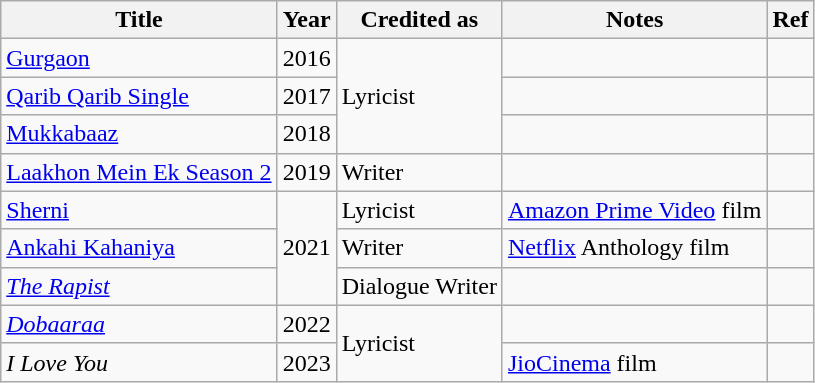<table class="wikitable">
<tr>
<th>Title</th>
<th>Year</th>
<th>Credited as</th>
<th>Notes</th>
<th>Ref</th>
</tr>
<tr>
<td><a href='#'>Gurgaon</a></td>
<td>2016</td>
<td rowspan=3>Lyricist</td>
<td></td>
<td></td>
</tr>
<tr>
<td><a href='#'>Qarib Qarib Single</a></td>
<td>2017</td>
<td></td>
<td></td>
</tr>
<tr>
<td><a href='#'>Mukkabaaz</a></td>
<td>2018</td>
<td></td>
<td></td>
</tr>
<tr>
<td><a href='#'>Laakhon Mein Ek Season 2</a></td>
<td>2019</td>
<td>Writer</td>
<td></td>
<td></td>
</tr>
<tr>
<td><a href='#'>Sherni</a></td>
<td rowspan=3>2021</td>
<td>Lyricist</td>
<td><a href='#'>Amazon Prime Video</a> film</td>
<td></td>
</tr>
<tr>
<td><a href='#'>Ankahi Kahaniya</a></td>
<td>Writer</td>
<td><a href='#'>Netflix</a> Anthology film</td>
<td></td>
</tr>
<tr>
<td><em><a href='#'>The Rapist</a></em></td>
<td>Dialogue Writer</td>
<td></td>
<td></td>
</tr>
<tr>
<td><em><a href='#'>Dobaaraa</a></em></td>
<td>2022</td>
<td rowspan=2>Lyricist</td>
<td></td>
<td></td>
</tr>
<tr>
<td><em>I Love You</em></td>
<td>2023</td>
<td><a href='#'>JioCinema</a> film</td>
<td></td>
</tr>
</table>
